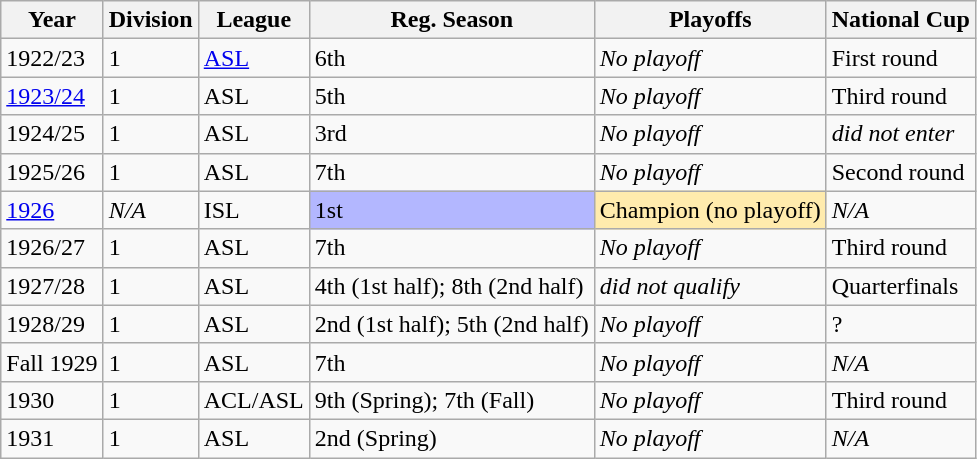<table class="wikitable">
<tr>
<th>Year</th>
<th>Division</th>
<th>League</th>
<th>Reg. Season</th>
<th>Playoffs</th>
<th>National Cup</th>
</tr>
<tr>
<td>1922/23</td>
<td>1</td>
<td><a href='#'>ASL</a></td>
<td>6th</td>
<td><em>No playoff</em></td>
<td>First round</td>
</tr>
<tr>
<td><a href='#'>1923/24</a></td>
<td>1</td>
<td>ASL</td>
<td>5th</td>
<td><em>No playoff</em></td>
<td>Third round</td>
</tr>
<tr>
<td>1924/25</td>
<td>1</td>
<td>ASL</td>
<td>3rd</td>
<td><em>No playoff</em></td>
<td><em>did not enter</em></td>
</tr>
<tr>
<td>1925/26</td>
<td>1</td>
<td>ASL</td>
<td>7th</td>
<td><em>No playoff</em></td>
<td>Second round</td>
</tr>
<tr>
<td><a href='#'>1926</a></td>
<td><em>N/A</em></td>
<td>ISL</td>
<td bgcolor="B3B7FF">1st</td>
<td bgcolor="FFEBAD">Champion (no playoff)</td>
<td><em>N/A</em></td>
</tr>
<tr>
<td>1926/27</td>
<td>1</td>
<td>ASL</td>
<td>7th</td>
<td><em>No playoff</em></td>
<td>Third round</td>
</tr>
<tr>
<td>1927/28</td>
<td>1</td>
<td>ASL</td>
<td>4th (1st half); 8th (2nd half)</td>
<td><em>did not qualify</em></td>
<td>Quarterfinals</td>
</tr>
<tr>
<td>1928/29</td>
<td>1</td>
<td>ASL</td>
<td>2nd (1st half); 5th (2nd half)</td>
<td><em>No playoff</em></td>
<td>?</td>
</tr>
<tr>
<td>Fall 1929</td>
<td>1</td>
<td>ASL</td>
<td>7th</td>
<td><em>No playoff</em></td>
<td><em>N/A</em></td>
</tr>
<tr>
<td>1930</td>
<td>1</td>
<td>ACL/ASL</td>
<td>9th (Spring); 7th (Fall)</td>
<td><em>No playoff</em></td>
<td>Third round</td>
</tr>
<tr>
<td>1931</td>
<td>1</td>
<td>ASL</td>
<td>2nd (Spring)</td>
<td><em>No playoff</em></td>
<td><em>N/A</em></td>
</tr>
</table>
